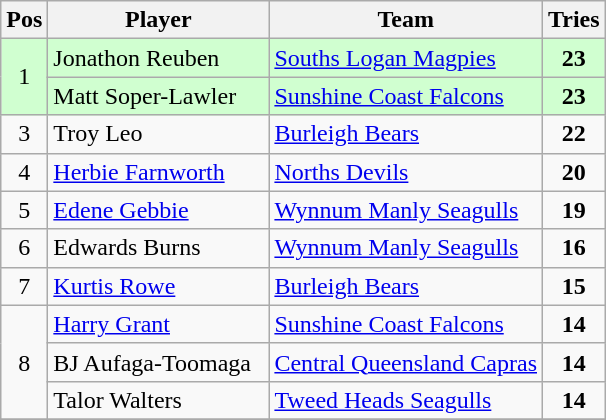<table class="wikitable" style="text-align: center;">
<tr>
<th>Pos</th>
<th width=140>Player</th>
<th>Team</th>
<th>Tries</th>
</tr>
<tr bgcolor="#d0ffd0">
<td rowspan = 2>1</td>
<td align="left">Jonathon Reuben</td>
<td align="left"> <a href='#'>Souths Logan Magpies</a></td>
<td><strong>23</strong></td>
</tr>
<tr bgcolor="#d0ffd0">
<td align="left">Matt Soper-Lawler</td>
<td align="left"> <a href='#'>Sunshine Coast Falcons</a></td>
<td><strong>23</strong></td>
</tr>
<tr>
<td rowspan = 1>3</td>
<td align="left">Troy Leo</td>
<td align="left"> <a href='#'>Burleigh Bears</a></td>
<td><strong>22</strong></td>
</tr>
<tr>
<td rowspan = 1>4</td>
<td align="left"><a href='#'>Herbie Farnworth</a></td>
<td align="left"> <a href='#'>Norths Devils</a></td>
<td><strong>20</strong></td>
</tr>
<tr>
<td rowspan = 1>5</td>
<td align="left"><a href='#'>Edene Gebbie</a></td>
<td align="left"> <a href='#'>Wynnum Manly Seagulls</a></td>
<td><strong>19</strong></td>
</tr>
<tr>
<td rowspan = 1>6</td>
<td align="left">Edwards Burns</td>
<td align="left"> <a href='#'>Wynnum Manly Seagulls</a></td>
<td><strong>16</strong></td>
</tr>
<tr>
<td rowspan = 1>7</td>
<td align="left"><a href='#'>Kurtis Rowe</a></td>
<td align="left"> <a href='#'>Burleigh Bears</a></td>
<td><strong>15</strong></td>
</tr>
<tr>
<td rowspan = 3>8</td>
<td align="left"><a href='#'>Harry Grant</a></td>
<td align="left"> <a href='#'>Sunshine Coast Falcons</a></td>
<td><strong>14</strong></td>
</tr>
<tr>
<td align="left">BJ Aufaga-Toomaga</td>
<td align="left"> <a href='#'>Central Queensland Capras</a></td>
<td><strong>14</strong></td>
</tr>
<tr>
<td align="left">Talor Walters</td>
<td align="left"> <a href='#'>Tweed Heads Seagulls</a></td>
<td><strong>14</strong></td>
</tr>
<tr>
</tr>
</table>
